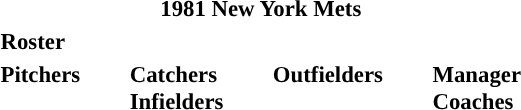<table class="toccolours" style="font-size: 95%;">
<tr>
<th colspan="10">1981 New York Mets</th>
</tr>
<tr>
<td colspan="10"><strong>Roster</strong></td>
</tr>
<tr>
<td valign="top"><strong>Pitchers</strong><br>

















</td>
<td width="25px"></td>
<td valign="top"><strong>Catchers</strong><br>


<strong>Infielders</strong>










</td>
<td width="25px"></td>
<td valign="top"><strong>Outfielders</strong><br>



</td>
<td width="25px"></td>
<td valign="top"><strong>Manager</strong><br>
<strong>Coaches</strong>




</td>
</tr>
</table>
